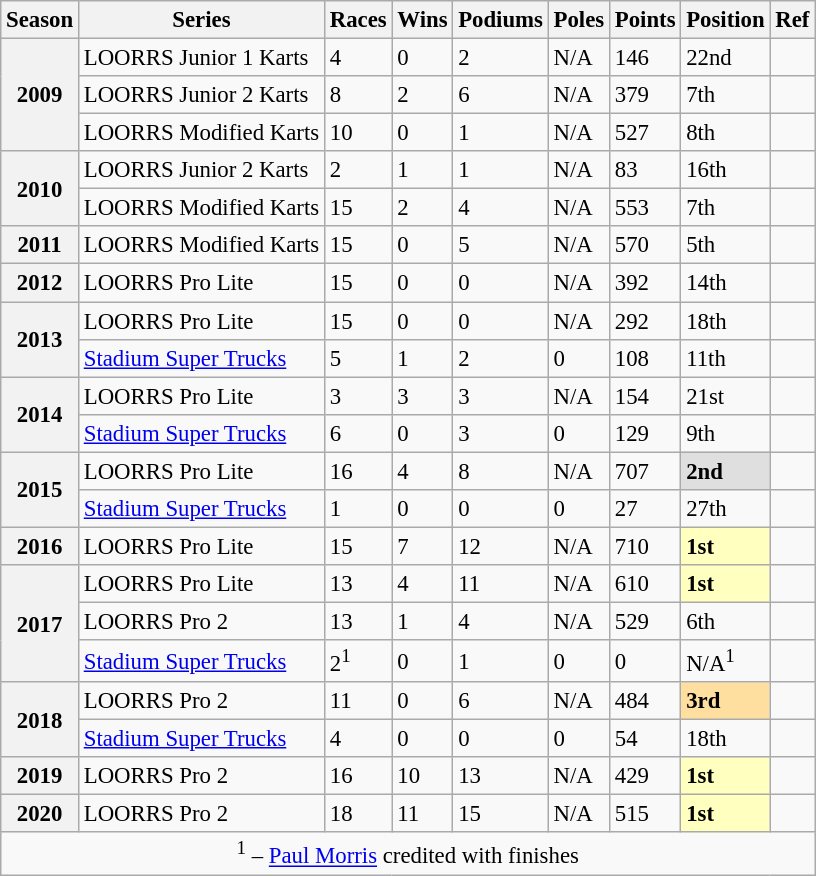<table class="wikitable" style="font-size: 95%;">
<tr>
<th>Season</th>
<th>Series</th>
<th>Races</th>
<th>Wins</th>
<th>Podiums</th>
<th>Poles</th>
<th>Points</th>
<th>Position</th>
<th>Ref</th>
</tr>
<tr>
<th rowspan=3>2009</th>
<td>LOORRS Junior 1 Karts</td>
<td>4</td>
<td>0</td>
<td>2</td>
<td>N/A</td>
<td>146</td>
<td>22nd</td>
<td></td>
</tr>
<tr>
<td>LOORRS Junior 2 Karts</td>
<td>8</td>
<td>2</td>
<td>6</td>
<td>N/A</td>
<td>379</td>
<td>7th</td>
<td></td>
</tr>
<tr>
<td>LOORRS Modified Karts</td>
<td>10</td>
<td>0</td>
<td>1</td>
<td>N/A</td>
<td>527</td>
<td>8th</td>
<td></td>
</tr>
<tr>
<th rowspan=2>2010</th>
<td>LOORRS Junior 2 Karts</td>
<td>2</td>
<td>1</td>
<td>1</td>
<td>N/A</td>
<td>83</td>
<td>16th</td>
<td></td>
</tr>
<tr>
<td>LOORRS Modified Karts</td>
<td>15</td>
<td>2</td>
<td>4</td>
<td>N/A</td>
<td>553</td>
<td>7th</td>
<td></td>
</tr>
<tr>
<th>2011</th>
<td>LOORRS Modified Karts</td>
<td>15</td>
<td>0</td>
<td>5</td>
<td>N/A</td>
<td>570</td>
<td>5th</td>
<td></td>
</tr>
<tr>
<th>2012</th>
<td>LOORRS Pro Lite</td>
<td>15</td>
<td>0</td>
<td>0</td>
<td>N/A</td>
<td>392</td>
<td>14th</td>
<td></td>
</tr>
<tr>
<th rowspan=2>2013</th>
<td>LOORRS Pro Lite</td>
<td>15</td>
<td>0</td>
<td>0</td>
<td>N/A</td>
<td>292</td>
<td>18th</td>
<td></td>
</tr>
<tr>
<td><a href='#'>Stadium Super Trucks</a></td>
<td>5</td>
<td>1</td>
<td>2</td>
<td>0</td>
<td>108</td>
<td>11th</td>
<td></td>
</tr>
<tr>
<th rowspan=2>2014</th>
<td>LOORRS Pro Lite</td>
<td>3</td>
<td>3</td>
<td>3</td>
<td>N/A</td>
<td>154</td>
<td>21st</td>
<td></td>
</tr>
<tr>
<td><a href='#'>Stadium Super Trucks</a></td>
<td>6</td>
<td>0</td>
<td>3</td>
<td>0</td>
<td>129</td>
<td>9th</td>
<td></td>
</tr>
<tr>
<th rowspan=2>2015</th>
<td>LOORRS Pro Lite</td>
<td>16</td>
<td>4</td>
<td>8</td>
<td>N/A</td>
<td>707</td>
<td style="background:#DFDFDF;"><strong>2nd</strong></td>
<td></td>
</tr>
<tr>
<td><a href='#'>Stadium Super Trucks</a></td>
<td>1</td>
<td>0</td>
<td>0</td>
<td>0</td>
<td>27</td>
<td>27th</td>
<td></td>
</tr>
<tr>
<th>2016</th>
<td>LOORRS Pro Lite</td>
<td>15</td>
<td>7</td>
<td>12</td>
<td>N/A</td>
<td>710</td>
<td style="background:#FFFFBF;"><strong>1st</strong></td>
<td></td>
</tr>
<tr>
<th rowspan=3>2017</th>
<td>LOORRS Pro Lite</td>
<td>13</td>
<td>4</td>
<td>11</td>
<td>N/A</td>
<td>610</td>
<td style="background:#FFFFBF;"><strong>1st</strong></td>
<td></td>
</tr>
<tr>
<td>LOORRS Pro 2</td>
<td>13</td>
<td>1</td>
<td>4</td>
<td>N/A</td>
<td>529</td>
<td>6th</td>
<td></td>
</tr>
<tr>
<td><a href='#'>Stadium Super Trucks</a></td>
<td>2<sup>1</sup></td>
<td>0</td>
<td>1</td>
<td>0</td>
<td>0</td>
<td>N/A<sup>1</sup></td>
<td></td>
</tr>
<tr>
<th rowspan=2>2018</th>
<td>LOORRS Pro 2</td>
<td>11</td>
<td>0</td>
<td>6</td>
<td>N/A</td>
<td>484</td>
<td style="background:#FFDF9F;"><strong>3rd</strong></td>
<td></td>
</tr>
<tr>
<td><a href='#'>Stadium Super Trucks</a></td>
<td>4</td>
<td>0</td>
<td>0</td>
<td>0</td>
<td>54</td>
<td>18th</td>
<td></td>
</tr>
<tr>
<th>2019</th>
<td>LOORRS Pro 2</td>
<td>16</td>
<td>10</td>
<td>13</td>
<td>N/A</td>
<td>429</td>
<td style="background:#FFFFBF;"><strong>1st</strong></td>
<td></td>
</tr>
<tr>
<th>2020</th>
<td>LOORRS Pro 2</td>
<td>18</td>
<td>11</td>
<td>15</td>
<td>N/A</td>
<td>515</td>
<td style="background:#FFFFBF;"><strong>1st</strong></td>
<td></td>
</tr>
<tr>
<td colspan=9 align=center><sup>1</sup> – <a href='#'>Paul Morris</a> credited with finishes</td>
</tr>
</table>
